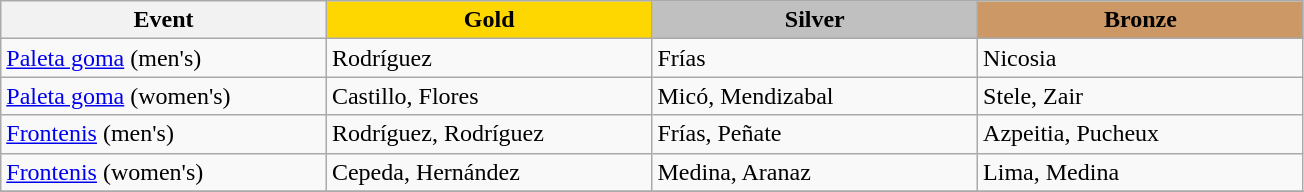<table class="wikitable" style="max-width: 23cm; width: 100%">
<tr>
<th scope="col">Event</th>
<th scope="col" style="background-color:gold; width:25%">Gold</th>
<th scope="col" style="background-color:silver; width:25%; width:25%">Silver</th>
<th scope="col" style="background-color:#cc9966; width:25%">Bronze</th>
</tr>
<tr>
<td><a href='#'>Paleta goma</a> (men's)</td>
<td> Rodríguez</td>
<td> Frías</td>
<td> Nicosia</td>
</tr>
<tr>
<td><a href='#'>Paleta goma</a> (women's)</td>
<td> Castillo, Flores</td>
<td> Micó, Mendizabal</td>
<td> Stele, Zair</td>
</tr>
<tr>
<td><a href='#'>Frontenis</a> (men's)</td>
<td> Rodríguez, Rodríguez</td>
<td> Frías, Peñate</td>
<td> Azpeitia, Pucheux</td>
</tr>
<tr>
<td><a href='#'>Frontenis</a> (women's)</td>
<td> Cepeda, Hernández</td>
<td> Medina, Aranaz</td>
<td> Lima, Medina</td>
</tr>
<tr>
</tr>
</table>
